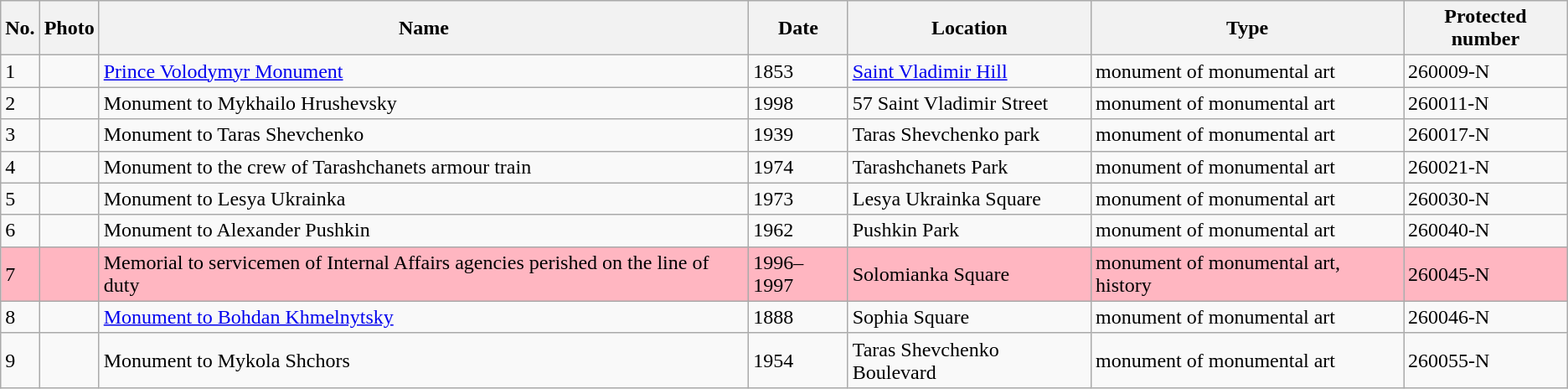<table class="wikitable">
<tr>
<th>No.</th>
<th>Photo</th>
<th>Name</th>
<th>Date</th>
<th>Location</th>
<th>Type</th>
<th>Protected number</th>
</tr>
<tr>
<td>1</td>
<td></td>
<td><a href='#'>Prince Volodymyr Monument</a></td>
<td>1853</td>
<td><a href='#'>Saint Vladimir Hill</a></td>
<td>monument of monumental art</td>
<td>260009-N</td>
</tr>
<tr>
<td>2</td>
<td></td>
<td>Monument to Mykhailo Hrushevsky</td>
<td>1998</td>
<td>57 Saint Vladimir Street</td>
<td>monument of monumental art</td>
<td>260011-N</td>
</tr>
<tr>
<td>3</td>
<td></td>
<td>Monument to Taras Shevchenko</td>
<td>1939</td>
<td>Taras Shevchenko park</td>
<td>monument of monumental art</td>
<td>260017-N</td>
</tr>
<tr>
<td>4</td>
<td></td>
<td>Monument to the crew of Tarashchanets armour train</td>
<td>1974</td>
<td>Tarashchanets Park</td>
<td>monument of monumental art</td>
<td>260021-N</td>
</tr>
<tr>
<td>5</td>
<td></td>
<td>Monument to Lesya Ukrainka</td>
<td>1973</td>
<td>Lesya Ukrainka Square</td>
<td>monument of monumental art</td>
<td>260030-N</td>
</tr>
<tr>
<td>6</td>
<td></td>
<td>Monument to Alexander Pushkin</td>
<td>1962</td>
<td>Pushkin Park</td>
<td>monument of monumental art</td>
<td>260040-N</td>
</tr>
<tr bgcolor=lightpink>
<td>7</td>
<td></td>
<td>Memorial to servicemen of Internal Affairs agencies perished on the line of duty</td>
<td>1996–1997</td>
<td>Solomianka Square</td>
<td>monument of monumental art, history</td>
<td>260045-N</td>
</tr>
<tr>
<td>8</td>
<td></td>
<td><a href='#'>Monument to Bohdan Khmelnytsky</a></td>
<td>1888</td>
<td>Sophia Square</td>
<td>monument of monumental art</td>
<td>260046-N</td>
</tr>
<tr>
<td>9</td>
<td></td>
<td>Monument to Mykola Shchors</td>
<td>1954</td>
<td>Taras Shevchenko Boulevard</td>
<td>monument of monumental art</td>
<td>260055-N</td>
</tr>
</table>
